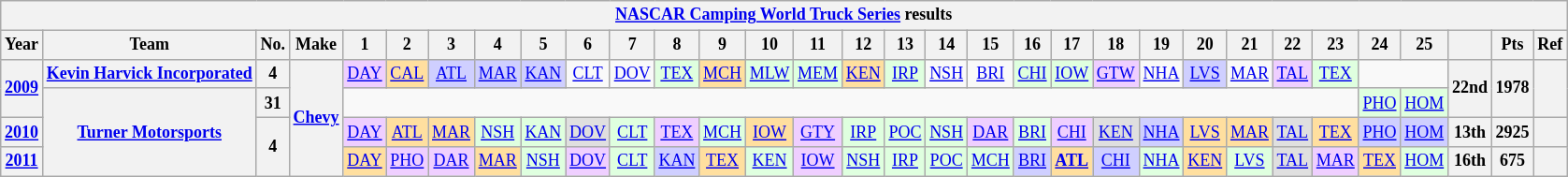<table class="wikitable" style="text-align:center; font-size:75%">
<tr>
<th colspan=32><a href='#'>NASCAR Camping World Truck Series</a> results</th>
</tr>
<tr>
<th>Year</th>
<th>Team</th>
<th>No.</th>
<th>Make</th>
<th>1</th>
<th>2</th>
<th>3</th>
<th>4</th>
<th>5</th>
<th>6</th>
<th>7</th>
<th>8</th>
<th>9</th>
<th>10</th>
<th>11</th>
<th>12</th>
<th>13</th>
<th>14</th>
<th>15</th>
<th>16</th>
<th>17</th>
<th>18</th>
<th>19</th>
<th>20</th>
<th>21</th>
<th>22</th>
<th>23</th>
<th>24</th>
<th>25</th>
<th></th>
<th>Pts</th>
<th>Ref</th>
</tr>
<tr>
<th rowspan=2><a href='#'>2009</a></th>
<th><a href='#'>Kevin Harvick Incorporated</a></th>
<th>4</th>
<th rowspan=4><a href='#'>Chevy</a></th>
<td style="background:#EFCFFF;"><a href='#'>DAY</a><br></td>
<td style="background:#FFDF9F;"><a href='#'>CAL</a><br></td>
<td style="background:#CFCFFF;"><a href='#'>ATL</a><br></td>
<td style="background:#CFCFFF;"><a href='#'>MAR</a><br></td>
<td style="background:#CFCFFF;"><a href='#'>KAN</a><br></td>
<td><a href='#'>CLT</a></td>
<td><a href='#'>DOV</a></td>
<td style="background:#DFFFDF;"><a href='#'>TEX</a><br></td>
<td style="background:#FFDF9F;"><a href='#'>MCH</a><br></td>
<td style="background:#DFFFDF;"><a href='#'>MLW</a><br></td>
<td style="background:#DFFFDF;"><a href='#'>MEM</a><br></td>
<td style="background:#FFDF9F;"><a href='#'>KEN</a><br></td>
<td style="background:#DFFFDF;"><a href='#'>IRP</a><br></td>
<td><a href='#'>NSH</a></td>
<td><a href='#'>BRI</a></td>
<td style="background:#DFFFDF;"><a href='#'>CHI</a><br></td>
<td style="background:#DFFFDF;"><a href='#'>IOW</a><br></td>
<td style="background:#EFCFFF;"><a href='#'>GTW</a><br></td>
<td><a href='#'>NHA</a></td>
<td style="background:#CFCFFF;"><a href='#'>LVS</a><br></td>
<td><a href='#'>MAR</a></td>
<td style="background:#EFCFFF;"><a href='#'>TAL</a><br></td>
<td style="background:#DFFFDF;"><a href='#'>TEX</a><br></td>
<td colspan=2></td>
<th rowspan=2>22nd</th>
<th rowspan=2>1978</th>
<th rowspan=2></th>
</tr>
<tr>
<th rowspan=3><a href='#'>Turner Motorsports</a></th>
<th>31</th>
<td colspan=23></td>
<td style="background:#DFFFDF;"><a href='#'>PHO</a><br></td>
<td style="background:#DFFFDF;"><a href='#'>HOM</a><br></td>
</tr>
<tr>
<th><a href='#'>2010</a></th>
<th rowspan=2>4</th>
<td style="background:#EFCFFF;"><a href='#'>DAY</a><br></td>
<td style="background:#FFDF9F;"><a href='#'>ATL</a><br></td>
<td style="background:#FFDF9F;"><a href='#'>MAR</a><br></td>
<td style="background:#DFFFDF;"><a href='#'>NSH</a><br></td>
<td style="background:#DFFFDF;"><a href='#'>KAN</a><br></td>
<td style="background:#DFDFDF;"><a href='#'>DOV</a><br></td>
<td style="background:#DFFFDF;"><a href='#'>CLT</a><br></td>
<td style="background:#EFCFFF;"><a href='#'>TEX</a><br></td>
<td style="background:#DFFFDF;"><a href='#'>MCH</a><br></td>
<td style="background:#FFDF9F;"><a href='#'>IOW</a><br></td>
<td style="background:#EFCFFF;"><a href='#'>GTY</a><br></td>
<td style="background:#DFFFDF;"><a href='#'>IRP</a><br></td>
<td style="background:#DFFFDF;"><a href='#'>POC</a><br></td>
<td style="background:#DFFFDF;"><a href='#'>NSH</a><br></td>
<td style="background:#EFCFFF;"><a href='#'>DAR</a><br></td>
<td style="background:#DFFFDF;"><a href='#'>BRI</a><br></td>
<td style="background:#EFCFFF;"><a href='#'>CHI</a><br></td>
<td style="background:#DFDFDF;"><a href='#'>KEN</a><br></td>
<td style="background:#CFCFFF;"><a href='#'>NHA</a><br></td>
<td style="background:#FFDF9F;"><a href='#'>LVS</a><br></td>
<td style="background:#FFDF9F;"><a href='#'>MAR</a><br></td>
<td style="background:#DFDFDF;"><a href='#'>TAL</a><br></td>
<td style="background:#FFDF9F;"><a href='#'>TEX</a><br></td>
<td style="background:#CFCFFF;"><a href='#'>PHO</a><br></td>
<td style="background:#CFCFFF;"><a href='#'>HOM</a><br></td>
<th>13th</th>
<th>2925</th>
<th></th>
</tr>
<tr>
<th><a href='#'>2011</a></th>
<td style="background:#FFDF9F;"><a href='#'>DAY</a><br></td>
<td style="background:#EFCFFF;"><a href='#'>PHO</a><br></td>
<td style="background:#EFCFFF;"><a href='#'>DAR</a><br></td>
<td style="background:#FFDF9F;"><a href='#'>MAR</a><br></td>
<td style="background:#DFFFDF;"><a href='#'>NSH</a><br></td>
<td style="background:#EFCFFF;"><a href='#'>DOV</a><br></td>
<td style="background:#DFFFDF;"><a href='#'>CLT</a><br></td>
<td style="background:#CFCFFF;"><a href='#'>KAN</a><br></td>
<td style="background:#FFDF9F;"><a href='#'>TEX</a><br></td>
<td style="background:#DFFFDF;"><a href='#'>KEN</a><br></td>
<td style="background:#EFCFFF;"><a href='#'>IOW</a><br></td>
<td style="background:#DFFFDF;"><a href='#'>NSH</a><br></td>
<td style="background:#DFFFDF;"><a href='#'>IRP</a><br></td>
<td style="background:#DFFFDF;"><a href='#'>POC</a><br></td>
<td style="background:#DFFFDF;"><a href='#'>MCH</a><br></td>
<td style="background:#CFCFFF;"><a href='#'>BRI</a><br></td>
<td style="background:#FFDF9F;"><strong><a href='#'>ATL</a></strong><br></td>
<td style="background:#CFCFFF;"><a href='#'>CHI</a><br></td>
<td style="background:#DFFFDF;"><a href='#'>NHA</a><br></td>
<td style="background:#FFDF9F;"><a href='#'>KEN</a><br></td>
<td style="background:#DFFFDF;"><a href='#'>LVS</a><br></td>
<td style="background:#DFDFDF;"><a href='#'>TAL</a><br></td>
<td style="background:#EFCFFF;"><a href='#'>MAR</a><br></td>
<td style="background:#FFDF9F;"><a href='#'>TEX</a><br></td>
<td style="background:#DFFFDF;"><a href='#'>HOM</a><br></td>
<th>16th</th>
<th>675</th>
<th></th>
</tr>
</table>
